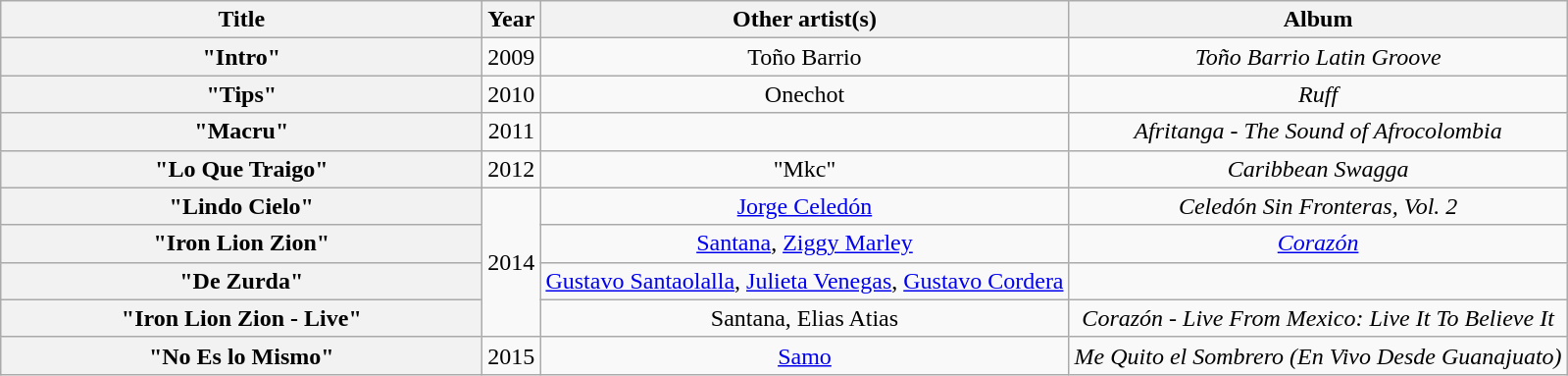<table class="wikitable plainrowheaders" style="text-align:center;" border="1">
<tr>
<th scope="col" style="width:20em;">Title</th>
<th scope="col">Year</th>
<th scope="col">Other artist(s)</th>
<th scope="col">Album</th>
</tr>
<tr>
<th scope="row">"Intro"</th>
<td>2009</td>
<td>Toño Barrio</td>
<td><em>Toño Barrio Latin Groove</em></td>
</tr>
<tr>
<th scope="row">"Tips"</th>
<td>2010</td>
<td>Onechot</td>
<td><em>Ruff</em></td>
</tr>
<tr>
<th scope="row">"Macru"</th>
<td>2011</td>
<td></td>
<td><em>Afritanga - The Sound of Afrocolombia</em></td>
</tr>
<tr>
<th scope="row">"Lo Que Traigo"</th>
<td>2012</td>
<td>"Mkc"</td>
<td><em>Caribbean Swagga</em></td>
</tr>
<tr>
<th scope="row">"Lindo Cielo"</th>
<td rowspan="4">2014</td>
<td><a href='#'>Jorge Celedón</a></td>
<td><em>Celedón Sin Fronteras, Vol. 2</em></td>
</tr>
<tr>
<th scope="row">"Iron Lion Zion"</th>
<td><a href='#'>Santana</a>, <a href='#'>Ziggy Marley</a></td>
<td><em><a href='#'>Corazón</a></em></td>
</tr>
<tr>
<th scope="row">"De Zurda"</th>
<td><a href='#'>Gustavo Santaolalla</a>, <a href='#'>Julieta Venegas</a>, <a href='#'>Gustavo Cordera</a></td>
<td></td>
</tr>
<tr>
<th scope="row">"Iron Lion Zion - Live"</th>
<td>Santana, Elias Atias</td>
<td><em>Corazón - Live From Mexico: Live It To Believe It</em></td>
</tr>
<tr>
<th scope="row">"No Es lo Mismo"</th>
<td>2015</td>
<td><a href='#'>Samo</a></td>
<td><em>Me Quito el Sombrero (En Vivo Desde Guanajuato)</em></td>
</tr>
</table>
